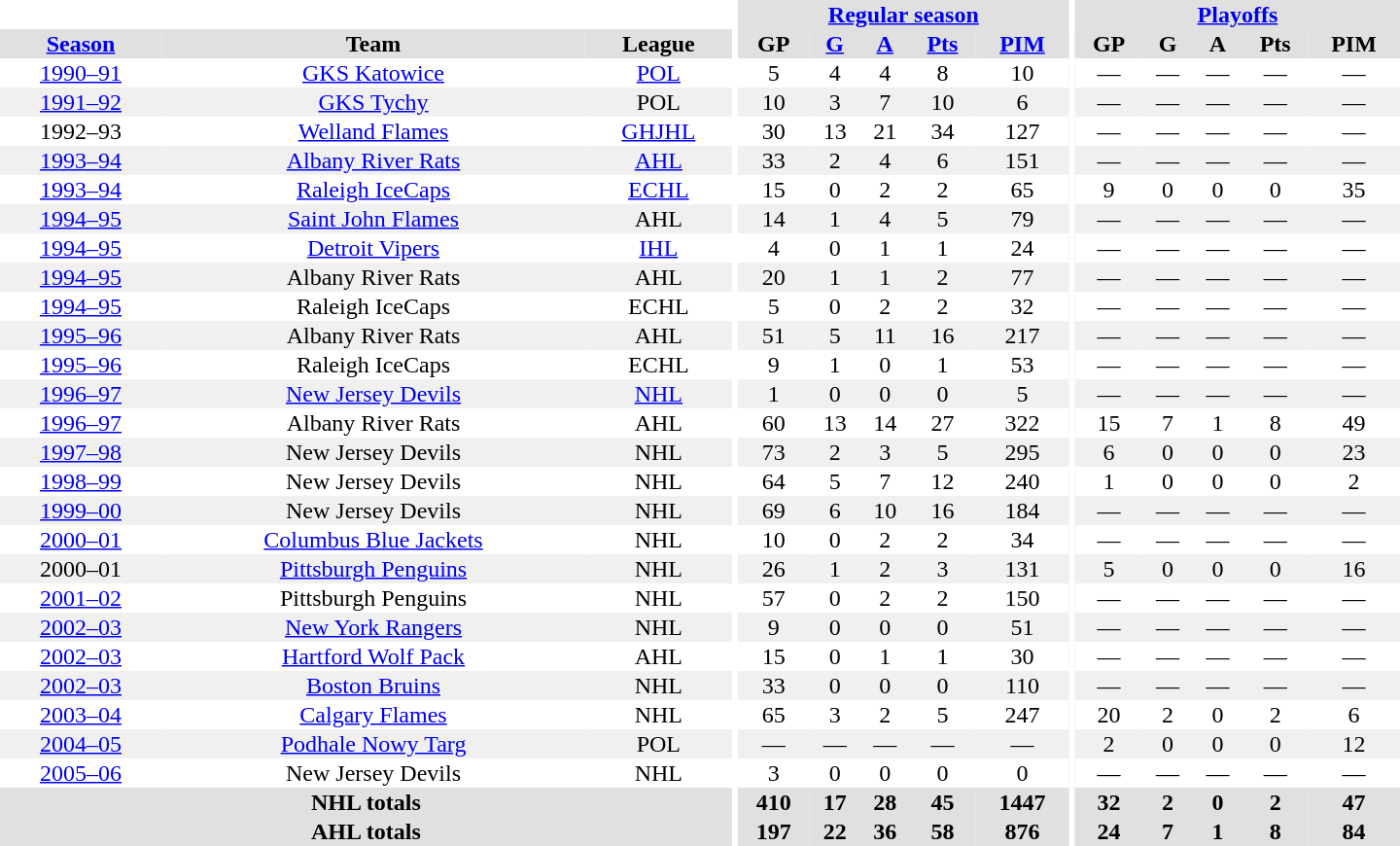<table border="0" cellpadding="1" cellspacing="0" style="text-align:center; width:60em">
<tr bgcolor="#e0e0e0">
<th colspan="3" bgcolor="#ffffff"></th>
<th rowspan="99" bgcolor="#ffffff"></th>
<th colspan="5"><a href='#'>Regular season</a></th>
<th rowspan="99" bgcolor="#ffffff"></th>
<th colspan="5"><a href='#'>Playoffs</a></th>
</tr>
<tr bgcolor="#e0e0e0">
<th><a href='#'>Season</a></th>
<th>Team</th>
<th>League</th>
<th>GP</th>
<th><a href='#'>G</a></th>
<th><a href='#'>A</a></th>
<th><a href='#'>Pts</a></th>
<th><a href='#'>PIM</a></th>
<th>GP</th>
<th>G</th>
<th>A</th>
<th>Pts</th>
<th>PIM</th>
</tr>
<tr>
<td><a href='#'>1990–91</a></td>
<td><a href='#'>GKS Katowice</a></td>
<td><a href='#'>POL</a></td>
<td>5</td>
<td>4</td>
<td>4</td>
<td>8</td>
<td>10</td>
<td>—</td>
<td>—</td>
<td>—</td>
<td>—</td>
<td>—</td>
</tr>
<tr bgcolor="#f0f0f0">
<td><a href='#'>1991–92</a></td>
<td><a href='#'>GKS Tychy</a></td>
<td>POL</td>
<td>10</td>
<td>3</td>
<td>7</td>
<td>10</td>
<td>6</td>
<td>—</td>
<td>—</td>
<td>—</td>
<td>—</td>
<td>—</td>
</tr>
<tr>
<td>1992–93</td>
<td><a href='#'>Welland Flames</a></td>
<td><a href='#'>GHJHL</a></td>
<td>30</td>
<td>13</td>
<td>21</td>
<td>34</td>
<td>127</td>
<td>—</td>
<td>—</td>
<td>—</td>
<td>—</td>
<td>—</td>
</tr>
<tr bgcolor="#f0f0f0">
<td><a href='#'>1993–94</a></td>
<td><a href='#'>Albany River Rats</a></td>
<td><a href='#'>AHL</a></td>
<td>33</td>
<td>2</td>
<td>4</td>
<td>6</td>
<td>151</td>
<td>—</td>
<td>—</td>
<td>—</td>
<td>—</td>
<td>—</td>
</tr>
<tr>
<td><a href='#'>1993–94</a></td>
<td><a href='#'>Raleigh IceCaps</a></td>
<td><a href='#'>ECHL</a></td>
<td>15</td>
<td>0</td>
<td>2</td>
<td>2</td>
<td>65</td>
<td>9</td>
<td>0</td>
<td>0</td>
<td>0</td>
<td>35</td>
</tr>
<tr bgcolor="#f0f0f0">
<td><a href='#'>1994–95</a></td>
<td><a href='#'>Saint John Flames</a></td>
<td>AHL</td>
<td>14</td>
<td>1</td>
<td>4</td>
<td>5</td>
<td>79</td>
<td>—</td>
<td>—</td>
<td>—</td>
<td>—</td>
<td>—</td>
</tr>
<tr>
<td><a href='#'>1994–95</a></td>
<td><a href='#'>Detroit Vipers</a></td>
<td><a href='#'>IHL</a></td>
<td>4</td>
<td>0</td>
<td>1</td>
<td>1</td>
<td>24</td>
<td>—</td>
<td>—</td>
<td>—</td>
<td>—</td>
<td>—</td>
</tr>
<tr bgcolor="#f0f0f0">
<td><a href='#'>1994–95</a></td>
<td>Albany River Rats</td>
<td>AHL</td>
<td>20</td>
<td>1</td>
<td>1</td>
<td>2</td>
<td>77</td>
<td>—</td>
<td>—</td>
<td>—</td>
<td>—</td>
<td>—</td>
</tr>
<tr>
<td><a href='#'>1994–95</a></td>
<td>Raleigh IceCaps</td>
<td>ECHL</td>
<td>5</td>
<td>0</td>
<td>2</td>
<td>2</td>
<td>32</td>
<td>—</td>
<td>—</td>
<td>—</td>
<td>—</td>
<td>—</td>
</tr>
<tr bgcolor="#f0f0f0">
<td><a href='#'>1995–96</a></td>
<td>Albany River Rats</td>
<td>AHL</td>
<td>51</td>
<td>5</td>
<td>11</td>
<td>16</td>
<td>217</td>
<td>—</td>
<td>—</td>
<td>—</td>
<td>—</td>
<td>—</td>
</tr>
<tr>
<td><a href='#'>1995–96</a></td>
<td>Raleigh IceCaps</td>
<td>ECHL</td>
<td>9</td>
<td>1</td>
<td>0</td>
<td>1</td>
<td>53</td>
<td>—</td>
<td>—</td>
<td>—</td>
<td>—</td>
<td>—</td>
</tr>
<tr bgcolor="#f0f0f0">
<td><a href='#'>1996–97</a></td>
<td><a href='#'>New Jersey Devils</a></td>
<td><a href='#'>NHL</a></td>
<td>1</td>
<td>0</td>
<td>0</td>
<td>0</td>
<td>5</td>
<td>—</td>
<td>—</td>
<td>—</td>
<td>—</td>
<td>—</td>
</tr>
<tr>
<td><a href='#'>1996–97</a></td>
<td>Albany River Rats</td>
<td>AHL</td>
<td>60</td>
<td>13</td>
<td>14</td>
<td>27</td>
<td>322</td>
<td>15</td>
<td>7</td>
<td>1</td>
<td>8</td>
<td>49</td>
</tr>
<tr bgcolor="#f0f0f0">
<td><a href='#'>1997–98</a></td>
<td>New Jersey Devils</td>
<td>NHL</td>
<td>73</td>
<td>2</td>
<td>3</td>
<td>5</td>
<td>295</td>
<td>6</td>
<td>0</td>
<td>0</td>
<td>0</td>
<td>23</td>
</tr>
<tr>
<td><a href='#'>1998–99</a></td>
<td>New Jersey Devils</td>
<td>NHL</td>
<td>64</td>
<td>5</td>
<td>7</td>
<td>12</td>
<td>240</td>
<td>1</td>
<td>0</td>
<td>0</td>
<td>0</td>
<td>2</td>
</tr>
<tr bgcolor="#f0f0f0">
<td><a href='#'>1999–00</a></td>
<td>New Jersey Devils</td>
<td>NHL</td>
<td>69</td>
<td>6</td>
<td>10</td>
<td>16</td>
<td>184</td>
<td>—</td>
<td>—</td>
<td>—</td>
<td>—</td>
<td>—</td>
</tr>
<tr>
<td><a href='#'>2000–01</a></td>
<td><a href='#'>Columbus Blue Jackets</a></td>
<td>NHL</td>
<td>10</td>
<td>0</td>
<td>2</td>
<td>2</td>
<td>34</td>
<td>—</td>
<td>—</td>
<td>—</td>
<td>—</td>
<td>—</td>
</tr>
<tr bgcolor="#f0f0f0">
<td>2000–01</td>
<td><a href='#'>Pittsburgh Penguins</a></td>
<td>NHL</td>
<td>26</td>
<td>1</td>
<td>2</td>
<td>3</td>
<td>131</td>
<td>5</td>
<td>0</td>
<td>0</td>
<td>0</td>
<td>16</td>
</tr>
<tr>
<td><a href='#'>2001–02</a></td>
<td>Pittsburgh Penguins</td>
<td>NHL</td>
<td>57</td>
<td>0</td>
<td>2</td>
<td>2</td>
<td>150</td>
<td>—</td>
<td>—</td>
<td>—</td>
<td>—</td>
<td>—</td>
</tr>
<tr bgcolor="#f0f0f0">
<td><a href='#'>2002–03</a></td>
<td><a href='#'>New York Rangers</a></td>
<td>NHL</td>
<td>9</td>
<td>0</td>
<td>0</td>
<td>0</td>
<td>51</td>
<td>—</td>
<td>—</td>
<td>—</td>
<td>—</td>
<td>—</td>
</tr>
<tr>
<td><a href='#'>2002–03</a></td>
<td><a href='#'>Hartford Wolf Pack</a></td>
<td>AHL</td>
<td>15</td>
<td>0</td>
<td>1</td>
<td>1</td>
<td>30</td>
<td>—</td>
<td>—</td>
<td>—</td>
<td>—</td>
<td>—</td>
</tr>
<tr bgcolor="#f0f0f0">
<td><a href='#'>2002–03</a></td>
<td><a href='#'>Boston Bruins</a></td>
<td>NHL</td>
<td>33</td>
<td>0</td>
<td>0</td>
<td>0</td>
<td>110</td>
<td>—</td>
<td>—</td>
<td>—</td>
<td>—</td>
<td>—</td>
</tr>
<tr>
<td><a href='#'>2003–04</a></td>
<td><a href='#'>Calgary Flames</a></td>
<td>NHL</td>
<td>65</td>
<td>3</td>
<td>2</td>
<td>5</td>
<td>247</td>
<td>20</td>
<td>2</td>
<td>0</td>
<td>2</td>
<td>6</td>
</tr>
<tr bgcolor="#f0f0f0">
<td><a href='#'>2004–05</a></td>
<td><a href='#'>Podhale Nowy Targ</a></td>
<td>POL</td>
<td>—</td>
<td>—</td>
<td>—</td>
<td>—</td>
<td>—</td>
<td>2</td>
<td>0</td>
<td>0</td>
<td>0</td>
<td>12</td>
</tr>
<tr>
<td><a href='#'>2005–06</a></td>
<td>New Jersey Devils</td>
<td>NHL</td>
<td>3</td>
<td>0</td>
<td>0</td>
<td>0</td>
<td>0</td>
<td>—</td>
<td>—</td>
<td>—</td>
<td>—</td>
<td>—</td>
</tr>
<tr bgcolor="#e0e0e0">
<th colspan="3">NHL totals</th>
<th>410</th>
<th>17</th>
<th>28</th>
<th>45</th>
<th>1447</th>
<th>32</th>
<th>2</th>
<th>0</th>
<th>2</th>
<th>47</th>
</tr>
<tr bgcolor="#e0e0e0">
<th colspan="3">AHL totals</th>
<th>197</th>
<th>22</th>
<th>36</th>
<th>58</th>
<th>876</th>
<th>24</th>
<th>7</th>
<th>1</th>
<th>8</th>
<th>84</th>
</tr>
</table>
